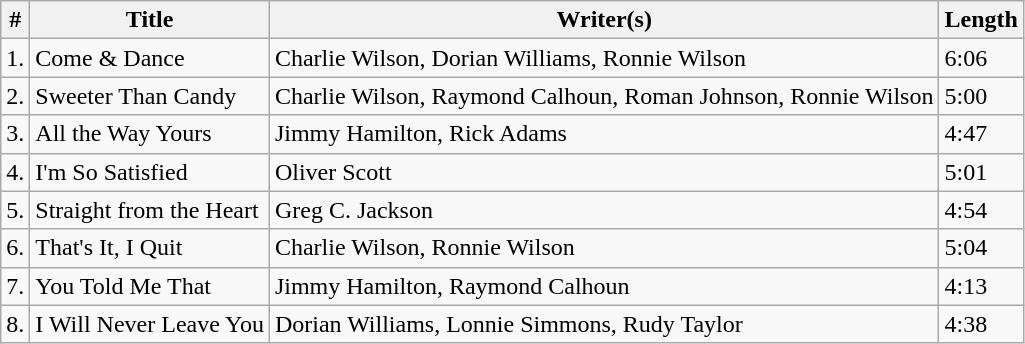<table class="wikitable">
<tr>
<th>#</th>
<th>Title</th>
<th>Writer(s)</th>
<th>Length</th>
</tr>
<tr>
<td>1.</td>
<td>Come & Dance</td>
<td>Charlie Wilson, Dorian Williams, Ronnie Wilson</td>
<td>6:06</td>
</tr>
<tr>
<td>2.</td>
<td>Sweeter Than Candy</td>
<td>Charlie Wilson, Raymond Calhoun, Roman Johnson, Ronnie Wilson</td>
<td>5:00</td>
</tr>
<tr>
<td>3.</td>
<td>All the Way Yours</td>
<td>Jimmy Hamilton, Rick Adams</td>
<td>4:47</td>
</tr>
<tr>
<td>4.</td>
<td>I'm So Satisfied</td>
<td>Oliver Scott</td>
<td>5:01</td>
</tr>
<tr>
<td>5.</td>
<td>Straight from the Heart</td>
<td>Greg C. Jackson</td>
<td>4:54</td>
</tr>
<tr>
<td>6.</td>
<td>That's It, I Quit</td>
<td>Charlie Wilson, Ronnie Wilson</td>
<td>5:04</td>
</tr>
<tr>
<td>7.</td>
<td>You Told Me That</td>
<td>Jimmy Hamilton, Raymond Calhoun</td>
<td>4:13</td>
</tr>
<tr>
<td>8.</td>
<td>I Will Never Leave You</td>
<td>Dorian Williams, Lonnie Simmons, Rudy Taylor</td>
<td>4:38</td>
</tr>
</table>
